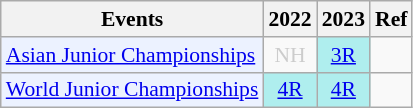<table style='font-size: 90%; text-align:center;' class='wikitable'>
<tr>
<th>Events</th>
<th>2022</th>
<th>2023</th>
<th>Ref</th>
</tr>
<tr>
<td bgcolor="#ECF2FF"; align="left"><a href='#'>Asian Junior Championships</a></td>
<td 2022; style=color:#ccc>NH</td>
<td bgcolor=AFEEEE><a href='#'>3R</a></td>
<td></td>
</tr>
<tr>
<td bgcolor="#ECF2FF"; align="left"><a href='#'>World Junior Championships</a></td>
<td bgcolor=AFEEEE><a href='#'>4R</a></td>
<td bgcolor=AFEEEE><a href='#'>4R</a></td>
<td></td>
</tr>
</table>
